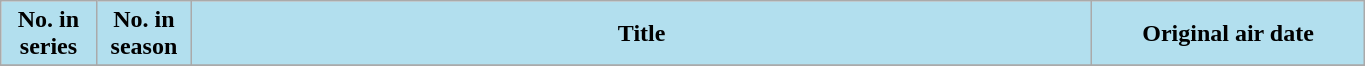<table class="wikitable plainrowheaders" style="width:72%;">
<tr>
<th scope="col" style="background-color: #B2DFEE; color: #000000;" width=7%>No. in<br>series</th>
<th scope="col" style="background-color: #B2DFEE; color: #000000;" width=7%>No. in<br>season</th>
<th scope="col" style="background-color: #B2DFEE; color: #000000;">Title</th>
<th scope="col" style="background-color: #B2DFEE; color: #000000;" width=20%>Original air date</th>
</tr>
<tr>
</tr>
</table>
